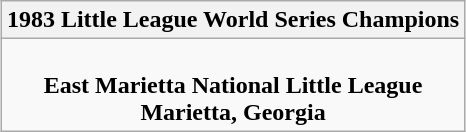<table class="wikitable" style="text-align: center; margin: 0 auto;">
<tr>
<th>1983 Little League World Series Champions</th>
</tr>
<tr>
<td><br><strong>East Marietta National Little League</strong><br><strong>Marietta, Georgia</strong></td>
</tr>
</table>
